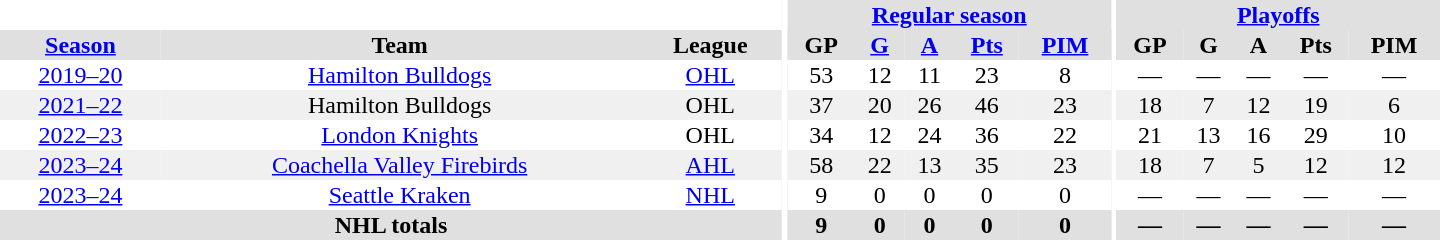<table border="0" cellpadding="1" cellspacing="0" style="text-align:center; width:60em">
<tr bgcolor="#e0e0e0">
<th colspan="3" bgcolor="#ffffff"></th>
<th rowspan="99" bgcolor="#ffffff"></th>
<th colspan="5"><a href='#'>Regular season</a></th>
<th rowspan="99" bgcolor="#ffffff"></th>
<th colspan="5"><a href='#'>Playoffs</a></th>
</tr>
<tr bgcolor="#e0e0e0">
<th><a href='#'>Season</a></th>
<th>Team</th>
<th>League</th>
<th>GP</th>
<th><a href='#'>G</a></th>
<th><a href='#'>A</a></th>
<th><a href='#'>Pts</a></th>
<th><a href='#'>PIM</a></th>
<th>GP</th>
<th>G</th>
<th>A</th>
<th>Pts</th>
<th>PIM</th>
</tr>
<tr>
<td><a href='#'>2019–20</a></td>
<td><a href='#'>Hamilton Bulldogs</a></td>
<td><a href='#'>OHL</a></td>
<td>53</td>
<td>12</td>
<td>11</td>
<td>23</td>
<td>8</td>
<td>—</td>
<td>—</td>
<td>—</td>
<td>—</td>
<td>—</td>
</tr>
<tr bgcolor="#f0f0f0">
<td><a href='#'>2021–22</a></td>
<td>Hamilton Bulldogs</td>
<td>OHL</td>
<td>37</td>
<td>20</td>
<td>26</td>
<td>46</td>
<td>23</td>
<td>18</td>
<td>7</td>
<td>12</td>
<td>19</td>
<td>6</td>
</tr>
<tr>
<td><a href='#'>2022–23</a></td>
<td><a href='#'>London Knights</a></td>
<td>OHL</td>
<td>34</td>
<td>12</td>
<td>24</td>
<td>36</td>
<td>22</td>
<td>21</td>
<td>13</td>
<td>16</td>
<td>29</td>
<td>10</td>
</tr>
<tr bgcolor="#f0f0f0">
<td><a href='#'>2023–24</a></td>
<td><a href='#'>Coachella Valley Firebirds</a></td>
<td><a href='#'>AHL</a></td>
<td>58</td>
<td>22</td>
<td>13</td>
<td>35</td>
<td>23</td>
<td>18</td>
<td>7</td>
<td>5</td>
<td>12</td>
<td>12</td>
</tr>
<tr>
<td><a href='#'>2023–24</a></td>
<td><a href='#'>Seattle Kraken</a></td>
<td><a href='#'>NHL</a></td>
<td>9</td>
<td>0</td>
<td>0</td>
<td>0</td>
<td>0</td>
<td>—</td>
<td>—</td>
<td>—</td>
<td>—</td>
<td>—</td>
</tr>
<tr bgcolor="#e0e0e0">
<th colspan="3">NHL totals</th>
<th>9</th>
<th>0</th>
<th>0</th>
<th>0</th>
<th>0</th>
<th>—</th>
<th>—</th>
<th>—</th>
<th>—</th>
<th>—</th>
</tr>
</table>
